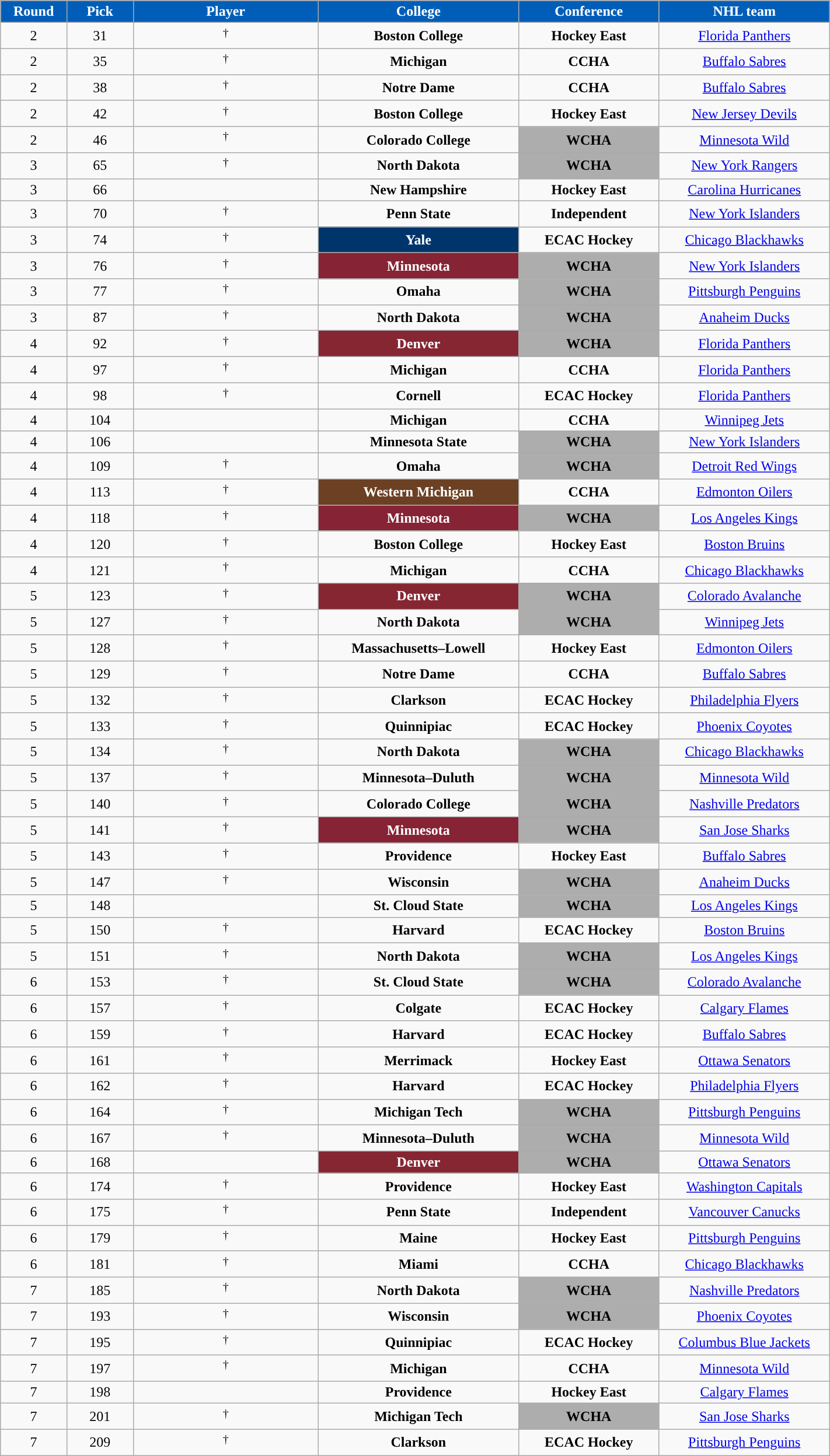<table class="wikitable sortable" width="75%">
<tr>
<th style="color:white; background-color:#005EB8; width: 4em;">Round</th>
<th style="color:white; background-color:#005EB8; width: 4em;">Pick</th>
<th style="color:white; background-color:#005EB8; width: 12em;">Player</th>
<th style="color:white; background-color:#005EB8; width: 13em;">College</th>
<th style="color:white; background-color:#005EB8; width: 9em;">Conference</th>
<th style="color:white; background-color:#005EB8; width: 11em;">NHL team</th>
</tr>
<tr align="center" bgcolor="">
<td>2</td>
<td>31</td>
<td> <sup>†</sup></td>
<td><strong>Boston College</strong></td>
<td><strong>Hockey East</strong></td>
<td><a href='#'>Florida Panthers</a></td>
</tr>
<tr align="center" bgcolor="">
<td>2</td>
<td>35</td>
<td> <sup>†</sup></td>
<td><strong>Michigan</strong></td>
<td><strong>CCHA</strong></td>
<td><a href='#'>Buffalo Sabres</a></td>
</tr>
<tr align="center" bgcolor="">
<td>2</td>
<td>38</td>
<td> <sup>†</sup></td>
<td><strong>Notre Dame</strong></td>
<td><strong>CCHA</strong></td>
<td><a href='#'>Buffalo Sabres</a></td>
</tr>
<tr align="center" bgcolor="">
<td>2</td>
<td>42</td>
<td> <sup>†</sup></td>
<td><strong>Boston College</strong></td>
<td><strong>Hockey East</strong></td>
<td><a href='#'>New Jersey Devils</a></td>
</tr>
<tr align="center" bgcolor="">
<td>2</td>
<td>46</td>
<td> <sup>†</sup></td>
<td><strong>Colorado College</strong></td>
<td style="color:black; background:#ADADAD; "><strong>WCHA</strong></td>
<td><a href='#'>Minnesota Wild</a></td>
</tr>
<tr align="center" bgcolor="">
<td>3</td>
<td>65</td>
<td> <sup>†</sup></td>
<td><strong>North Dakota</strong></td>
<td style="color:black; background:#ADADAD; "><strong>WCHA</strong></td>
<td><a href='#'>New York Rangers</a></td>
</tr>
<tr align="center" bgcolor="">
<td>3</td>
<td>66</td>
<td></td>
<td><strong>New Hampshire</strong></td>
<td><strong>Hockey East</strong></td>
<td><a href='#'>Carolina Hurricanes</a></td>
</tr>
<tr align="center" bgcolor="">
<td>3</td>
<td>70</td>
<td> <sup>†</sup></td>
<td><strong>Penn State</strong></td>
<td><strong>Independent</strong></td>
<td><a href='#'>New York Islanders</a></td>
</tr>
<tr align="center" bgcolor="">
<td>3</td>
<td>74</td>
<td> <sup>†</sup></td>
<td style="color:white; background:#00356B"><strong>Yale</strong></td>
<td><strong>ECAC Hockey</strong></td>
<td><a href='#'>Chicago Blackhawks</a></td>
</tr>
<tr align="center" bgcolor="">
<td>3</td>
<td>76</td>
<td> <sup>†</sup></td>
<td style="color:white; background:#862334; "><strong>Minnesota</strong></td>
<td style="color:black; background:#ADADAD; "><strong>WCHA</strong></td>
<td><a href='#'>New York Islanders</a></td>
</tr>
<tr align="center" bgcolor="">
<td>3</td>
<td>77</td>
<td> <sup>†</sup></td>
<td><strong>Omaha</strong></td>
<td style="color:black; background:#ADADAD; "><strong>WCHA</strong></td>
<td><a href='#'>Pittsburgh Penguins</a></td>
</tr>
<tr align="center" bgcolor="">
<td>3</td>
<td>87</td>
<td> <sup>†</sup></td>
<td><strong>North Dakota</strong></td>
<td style="color:black; background:#ADADAD; "><strong>WCHA</strong></td>
<td><a href='#'>Anaheim Ducks</a></td>
</tr>
<tr align="center" bgcolor="">
<td>4</td>
<td>92</td>
<td> <sup>†</sup></td>
<td style="color:white; background:#862633; "><strong>Denver</strong></td>
<td style="color:black; background:#ADADAD; "><strong>WCHA</strong></td>
<td><a href='#'>Florida Panthers</a></td>
</tr>
<tr align="center" bgcolor="">
<td>4</td>
<td>97</td>
<td> <sup>†</sup></td>
<td><strong>Michigan</strong></td>
<td><strong>CCHA</strong></td>
<td><a href='#'>Florida Panthers</a></td>
</tr>
<tr align="center" bgcolor="">
<td>4</td>
<td>98</td>
<td> <sup>†</sup></td>
<td><strong>Cornell</strong></td>
<td><strong>ECAC Hockey</strong></td>
<td><a href='#'>Florida Panthers</a></td>
</tr>
<tr align="center" bgcolor="">
<td>4</td>
<td>104</td>
<td></td>
<td><strong>Michigan</strong></td>
<td><strong>CCHA</strong></td>
<td><a href='#'>Winnipeg Jets</a></td>
</tr>
<tr align="center" bgcolor="">
<td>4</td>
<td>106</td>
<td></td>
<td><strong>Minnesota State</strong></td>
<td style="color:black; background:#ADADAD; "><strong>WCHA</strong></td>
<td><a href='#'>New York Islanders</a></td>
</tr>
<tr align="center" bgcolor="">
<td>4</td>
<td>109</td>
<td> <sup>†</sup></td>
<td><strong>Omaha</strong></td>
<td style="color:black; background:#ADADAD; "><strong>WCHA</strong></td>
<td><a href='#'>Detroit Red Wings</a></td>
</tr>
<tr align="center" bgcolor="">
<td>4</td>
<td>113</td>
<td> <sup>†</sup></td>
<td style="color:white; background:#6C4023; "><strong>Western Michigan</strong></td>
<td><strong>CCHA</strong></td>
<td><a href='#'>Edmonton Oilers</a></td>
</tr>
<tr align="center" bgcolor="">
<td>4</td>
<td>118</td>
<td> <sup>†</sup></td>
<td style="color:white; background:#862334; "><strong>Minnesota</strong></td>
<td style="color:black; background:#ADADAD; "><strong>WCHA</strong></td>
<td><a href='#'>Los Angeles Kings</a></td>
</tr>
<tr align="center" bgcolor="">
<td>4</td>
<td>120</td>
<td> <sup>†</sup></td>
<td><strong>Boston College</strong></td>
<td><strong>Hockey East</strong></td>
<td><a href='#'>Boston Bruins</a></td>
</tr>
<tr align="center" bgcolor="">
<td>4</td>
<td>121</td>
<td> <sup>†</sup></td>
<td><strong>Michigan</strong></td>
<td><strong>CCHA</strong></td>
<td><a href='#'>Chicago Blackhawks</a></td>
</tr>
<tr align="center" bgcolor="">
<td>5</td>
<td>123</td>
<td> <sup>†</sup></td>
<td style="color:white; background:#862633; "><strong>Denver</strong></td>
<td style="color:black; background:#ADADAD; "><strong>WCHA</strong></td>
<td><a href='#'>Colorado Avalanche</a></td>
</tr>
<tr align="center" bgcolor="">
<td>5</td>
<td>127</td>
<td> <sup>†</sup></td>
<td><strong>North Dakota</strong></td>
<td style="color:black; background:#ADADAD; "><strong>WCHA</strong></td>
<td><a href='#'>Winnipeg Jets</a></td>
</tr>
<tr align="center" bgcolor="">
<td>5</td>
<td>128</td>
<td> <sup>†</sup></td>
<td><strong>Massachusetts–Lowell</strong></td>
<td><strong>Hockey East</strong></td>
<td><a href='#'>Edmonton Oilers</a></td>
</tr>
<tr align="center" bgcolor="">
<td>5</td>
<td>129</td>
<td> <sup>†</sup></td>
<td><strong>Notre Dame</strong></td>
<td><strong>CCHA</strong></td>
<td><a href='#'>Buffalo Sabres</a></td>
</tr>
<tr align="center" bgcolor="">
<td>5</td>
<td>132</td>
<td> <sup>†</sup></td>
<td><strong>Clarkson</strong></td>
<td><strong>ECAC Hockey</strong></td>
<td><a href='#'>Philadelphia Flyers</a></td>
</tr>
<tr align="center" bgcolor="">
<td>5</td>
<td>133</td>
<td> <sup>†</sup></td>
<td><strong>Quinnipiac</strong></td>
<td><strong>ECAC Hockey</strong></td>
<td><a href='#'>Phoenix Coyotes</a></td>
</tr>
<tr align="center" bgcolor="">
<td>5</td>
<td>134</td>
<td> <sup>†</sup></td>
<td><strong>North Dakota</strong></td>
<td style="color:black; background:#ADADAD; "><strong>WCHA</strong></td>
<td><a href='#'>Chicago Blackhawks</a></td>
</tr>
<tr align="center" bgcolor="">
<td>5</td>
<td>137</td>
<td> <sup>†</sup></td>
<td><strong>Minnesota–Duluth</strong></td>
<td style="color:black; background:#ADADAD; "><strong>WCHA</strong></td>
<td><a href='#'>Minnesota Wild</a></td>
</tr>
<tr align="center" bgcolor="">
<td>5</td>
<td>140</td>
<td> <sup>†</sup></td>
<td><strong>Colorado College</strong></td>
<td style="color:black; background:#ADADAD; "><strong>WCHA</strong></td>
<td><a href='#'>Nashville Predators</a></td>
</tr>
<tr align="center" bgcolor="">
<td>5</td>
<td>141</td>
<td> <sup>†</sup></td>
<td style="color:white; background:#862334; "><strong>Minnesota</strong></td>
<td style="color:black; background:#ADADAD; "><strong>WCHA</strong></td>
<td><a href='#'>San Jose Sharks</a></td>
</tr>
<tr align="center" bgcolor="">
<td>5</td>
<td>143</td>
<td> <sup>†</sup></td>
<td><strong>Providence</strong></td>
<td><strong>Hockey East</strong></td>
<td><a href='#'>Buffalo Sabres</a></td>
</tr>
<tr align="center" bgcolor="">
<td>5</td>
<td>147</td>
<td> <sup>†</sup></td>
<td><strong>Wisconsin</strong></td>
<td style="color:black; background:#ADADAD; "><strong>WCHA</strong></td>
<td><a href='#'>Anaheim Ducks</a></td>
</tr>
<tr align="center" bgcolor="">
<td>5</td>
<td>148</td>
<td></td>
<td><strong>St. Cloud State</strong></td>
<td style="color:black; background:#ADADAD; "><strong>WCHA</strong></td>
<td><a href='#'>Los Angeles Kings</a></td>
</tr>
<tr align="center" bgcolor="">
<td>5</td>
<td>150</td>
<td> <sup>†</sup></td>
<td><strong>Harvard</strong></td>
<td><strong>ECAC Hockey</strong></td>
<td><a href='#'>Boston Bruins</a></td>
</tr>
<tr align="center" bgcolor="">
<td>5</td>
<td>151</td>
<td> <sup>†</sup></td>
<td><strong>North Dakota</strong></td>
<td style="color:black; background:#ADADAD; "><strong>WCHA</strong></td>
<td><a href='#'>Los Angeles Kings</a></td>
</tr>
<tr align="center" bgcolor="">
<td>6</td>
<td>153</td>
<td> <sup>†</sup></td>
<td><strong>St. Cloud State</strong></td>
<td style="color:black; background:#ADADAD; "><strong>WCHA</strong></td>
<td><a href='#'>Colorado Avalanche</a></td>
</tr>
<tr align="center" bgcolor="">
<td>6</td>
<td>157</td>
<td> <sup>†</sup></td>
<td><strong>Colgate</strong></td>
<td><strong>ECAC Hockey</strong></td>
<td><a href='#'>Calgary Flames</a></td>
</tr>
<tr align="center" bgcolor="">
<td>6</td>
<td>159</td>
<td> <sup>†</sup></td>
<td><strong>Harvard</strong></td>
<td><strong>ECAC Hockey</strong></td>
<td><a href='#'>Buffalo Sabres</a></td>
</tr>
<tr align="center" bgcolor="">
<td>6</td>
<td>161</td>
<td> <sup>†</sup></td>
<td><strong>Merrimack</strong></td>
<td><strong>Hockey East</strong></td>
<td><a href='#'>Ottawa Senators</a></td>
</tr>
<tr align="center" bgcolor="">
<td>6</td>
<td>162</td>
<td> <sup>†</sup></td>
<td><strong>Harvard</strong></td>
<td><strong>ECAC Hockey</strong></td>
<td><a href='#'>Philadelphia Flyers</a></td>
</tr>
<tr align="center" bgcolor="">
<td>6</td>
<td>164</td>
<td> <sup>†</sup></td>
<td><strong>Michigan Tech</strong></td>
<td style="color:black; background:#ADADAD; "><strong>WCHA</strong></td>
<td><a href='#'>Pittsburgh Penguins</a></td>
</tr>
<tr align="center" bgcolor="">
<td>6</td>
<td>167</td>
<td> <sup>†</sup></td>
<td><strong>Minnesota–Duluth</strong></td>
<td style="color:black; background:#ADADAD; "><strong>WCHA</strong></td>
<td><a href='#'>Minnesota Wild</a></td>
</tr>
<tr align="center" bgcolor="">
<td>6</td>
<td>168</td>
<td></td>
<td style="color:white; background:#862633; "><strong>Denver</strong></td>
<td style="color:black; background:#ADADAD; "><strong>WCHA</strong></td>
<td><a href='#'>Ottawa Senators</a></td>
</tr>
<tr align="center" bgcolor="">
<td>6</td>
<td>174</td>
<td> <sup>†</sup></td>
<td><strong>Providence</strong></td>
<td><strong>Hockey East</strong></td>
<td><a href='#'>Washington Capitals</a></td>
</tr>
<tr align="center" bgcolor="">
<td>6</td>
<td>175</td>
<td> <sup>†</sup></td>
<td><strong>Penn State</strong></td>
<td><strong>Independent</strong></td>
<td><a href='#'>Vancouver Canucks</a></td>
</tr>
<tr align="center" bgcolor="">
<td>6</td>
<td>179</td>
<td> <sup>†</sup></td>
<td><strong>Maine</strong></td>
<td><strong>Hockey East</strong></td>
<td><a href='#'>Pittsburgh Penguins</a></td>
</tr>
<tr align="center" bgcolor="">
<td>6</td>
<td>181</td>
<td> <sup>†</sup></td>
<td><strong>Miami</strong></td>
<td><strong>CCHA</strong></td>
<td><a href='#'>Chicago Blackhawks</a></td>
</tr>
<tr align="center" bgcolor="">
<td>7</td>
<td>185</td>
<td> <sup>†</sup></td>
<td><strong>North Dakota</strong></td>
<td style="color:black; background:#ADADAD; "><strong>WCHA</strong></td>
<td><a href='#'>Nashville Predators</a></td>
</tr>
<tr align="center" bgcolor="">
<td>7</td>
<td>193</td>
<td> <sup>†</sup></td>
<td><strong>Wisconsin</strong></td>
<td style="color:black; background:#ADADAD; "><strong>WCHA</strong></td>
<td><a href='#'>Phoenix Coyotes</a></td>
</tr>
<tr align="center" bgcolor="">
<td>7</td>
<td>195</td>
<td> <sup>†</sup></td>
<td><strong>Quinnipiac</strong></td>
<td><strong>ECAC Hockey</strong></td>
<td><a href='#'>Columbus Blue Jackets</a></td>
</tr>
<tr align="center" bgcolor="">
<td>7</td>
<td>197</td>
<td> <sup>†</sup></td>
<td><strong>Michigan</strong></td>
<td><strong>CCHA</strong></td>
<td><a href='#'>Minnesota Wild</a></td>
</tr>
<tr align="center" bgcolor="">
<td>7</td>
<td>198</td>
<td></td>
<td><strong>Providence</strong></td>
<td><strong>Hockey East</strong></td>
<td><a href='#'>Calgary Flames</a></td>
</tr>
<tr align="center" bgcolor="">
<td>7</td>
<td>201</td>
<td> <sup>†</sup></td>
<td><strong>Michigan Tech</strong></td>
<td style="color:black; background:#ADADAD; "><strong>WCHA</strong></td>
<td><a href='#'>San Jose Sharks</a></td>
</tr>
<tr align="center" bgcolor="">
<td>7</td>
<td>209</td>
<td> <sup>†</sup></td>
<td><strong>Clarkson</strong></td>
<td><strong>ECAC Hockey</strong></td>
<td><a href='#'>Pittsburgh Penguins</a></td>
</tr>
</table>
